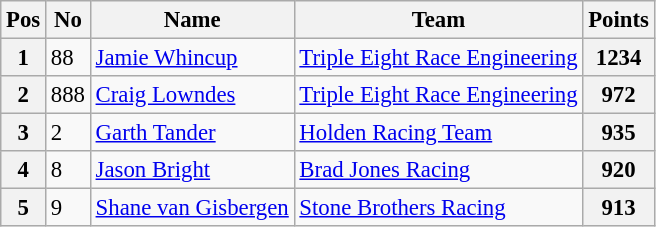<table class="wikitable" style="font-size: 95%;">
<tr>
<th>Pos</th>
<th>No</th>
<th>Name</th>
<th>Team</th>
<th>Points</th>
</tr>
<tr>
<th>1</th>
<td>88</td>
<td><a href='#'>Jamie Whincup</a></td>
<td><a href='#'>Triple Eight Race Engineering</a></td>
<th>1234</th>
</tr>
<tr>
<th>2</th>
<td>888</td>
<td><a href='#'>Craig Lowndes</a></td>
<td><a href='#'>Triple Eight Race Engineering</a></td>
<th>972</th>
</tr>
<tr>
<th>3</th>
<td>2</td>
<td><a href='#'>Garth Tander</a></td>
<td><a href='#'>Holden Racing Team</a></td>
<th>935</th>
</tr>
<tr>
<th>4</th>
<td>8</td>
<td><a href='#'>Jason Bright</a></td>
<td><a href='#'>Brad Jones Racing</a></td>
<th>920</th>
</tr>
<tr>
<th>5</th>
<td>9</td>
<td><a href='#'>Shane van Gisbergen</a></td>
<td><a href='#'>Stone Brothers Racing</a></td>
<th>913</th>
</tr>
</table>
